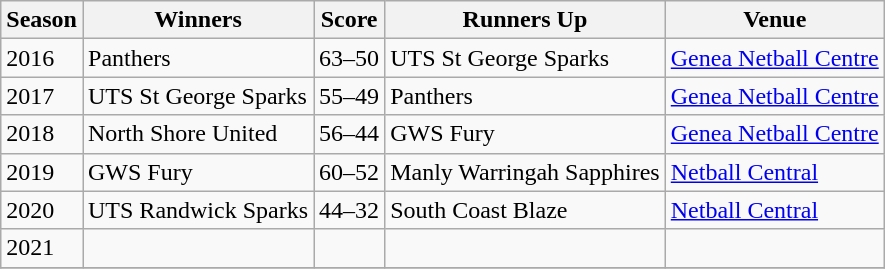<table class="wikitable collapsible">
<tr>
<th>Season</th>
<th>Winners</th>
<th>Score</th>
<th>Runners Up</th>
<th>Venue</th>
</tr>
<tr>
<td>2016</td>
<td>Panthers</td>
<td>63–50</td>
<td>UTS St George Sparks</td>
<td><a href='#'>Genea Netball Centre</a></td>
</tr>
<tr>
<td>2017</td>
<td>UTS St George Sparks</td>
<td>55–49</td>
<td>Panthers</td>
<td><a href='#'>Genea Netball Centre</a></td>
</tr>
<tr>
<td>2018</td>
<td>North Shore United</td>
<td>56–44</td>
<td>GWS Fury</td>
<td><a href='#'>Genea Netball Centre</a></td>
</tr>
<tr>
<td>2019</td>
<td>GWS Fury</td>
<td>60–52</td>
<td>Manly Warringah Sapphires</td>
<td><a href='#'>Netball Central</a></td>
</tr>
<tr>
<td>2020</td>
<td>UTS Randwick Sparks</td>
<td>44–32</td>
<td>South Coast Blaze</td>
<td><a href='#'>Netball Central</a></td>
</tr>
<tr>
<td>2021</td>
<td><em></em></td>
<td></td>
<td></td>
<td></td>
</tr>
<tr>
</tr>
</table>
